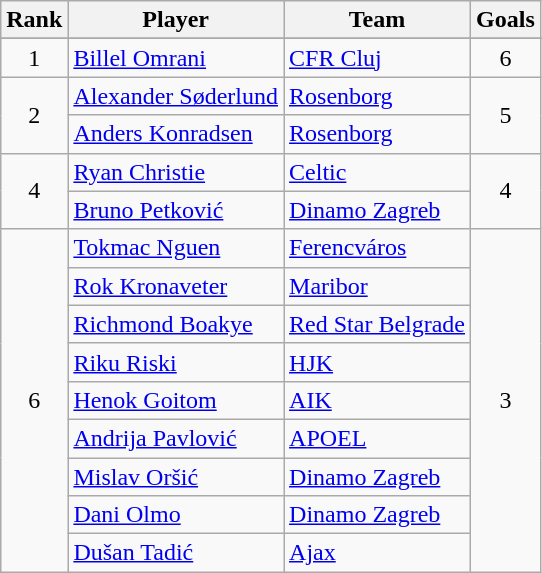<table class="wikitable" style="text-align:center">
<tr>
<th>Rank</th>
<th>Player</th>
<th>Team</th>
<th>Goals</th>
</tr>
<tr>
</tr>
<tr>
<td>1</td>
<td align=left> <a href='#'>Billel Omrani</a></td>
<td align=left> <a href='#'>CFR Cluj</a></td>
<td>6</td>
</tr>
<tr>
<td rowspan="2">2</td>
<td align=left> <a href='#'>Alexander Søderlund</a></td>
<td align=left> <a href='#'>Rosenborg</a></td>
<td rowspan="2">5</td>
</tr>
<tr>
<td align=left> <a href='#'>Anders Konradsen</a></td>
<td align=left> <a href='#'>Rosenborg</a></td>
</tr>
<tr>
<td rowspan="2">4</td>
<td align=left> <a href='#'>Ryan Christie</a></td>
<td align=left> <a href='#'>Celtic</a></td>
<td rowspan="2">4</td>
</tr>
<tr>
<td align=left> <a href='#'>Bruno Petković</a></td>
<td align=left> <a href='#'>Dinamo Zagreb</a></td>
</tr>
<tr>
<td rowspan="9">6</td>
<td align=left> <a href='#'>Tokmac Nguen</a></td>
<td align=left> <a href='#'>Ferencváros</a></td>
<td rowspan="9">3</td>
</tr>
<tr>
<td align=left> <a href='#'>Rok Kronaveter</a></td>
<td align=left> <a href='#'>Maribor</a></td>
</tr>
<tr>
<td align=left> <a href='#'>Richmond Boakye</a></td>
<td align=left> <a href='#'>Red Star Belgrade</a></td>
</tr>
<tr>
<td align=left> <a href='#'>Riku Riski</a></td>
<td align=left> <a href='#'>HJK</a></td>
</tr>
<tr>
<td align=left> <a href='#'>Henok Goitom</a></td>
<td align=left> <a href='#'>AIK</a></td>
</tr>
<tr>
<td align=left> <a href='#'>Andrija Pavlović</a></td>
<td align=left> <a href='#'>APOEL</a></td>
</tr>
<tr>
<td align=left> <a href='#'>Mislav Oršić</a></td>
<td align=left> <a href='#'>Dinamo Zagreb</a></td>
</tr>
<tr>
<td align=left> <a href='#'>Dani Olmo</a></td>
<td align=left> <a href='#'>Dinamo Zagreb</a></td>
</tr>
<tr>
<td align=left> <a href='#'>Dušan Tadić</a></td>
<td align=left> <a href='#'>Ajax</a></td>
</tr>
</table>
